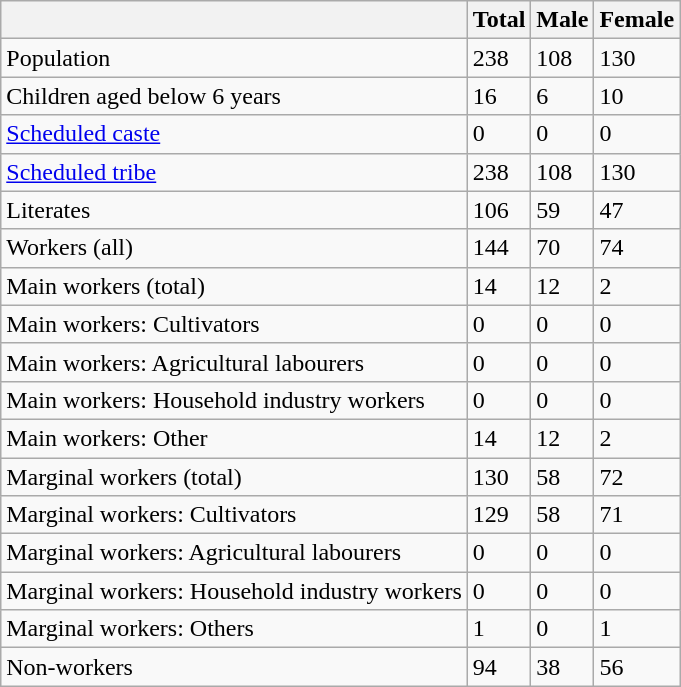<table class="wikitable sortable">
<tr>
<th></th>
<th>Total</th>
<th>Male</th>
<th>Female</th>
</tr>
<tr>
<td>Population</td>
<td>238</td>
<td>108</td>
<td>130</td>
</tr>
<tr>
<td>Children aged below 6 years</td>
<td>16</td>
<td>6</td>
<td>10</td>
</tr>
<tr>
<td><a href='#'>Scheduled caste</a></td>
<td>0</td>
<td>0</td>
<td>0</td>
</tr>
<tr>
<td><a href='#'>Scheduled tribe</a></td>
<td>238</td>
<td>108</td>
<td>130</td>
</tr>
<tr>
<td>Literates</td>
<td>106</td>
<td>59</td>
<td>47</td>
</tr>
<tr>
<td>Workers (all)</td>
<td>144</td>
<td>70</td>
<td>74</td>
</tr>
<tr>
<td>Main workers (total)</td>
<td>14</td>
<td>12</td>
<td>2</td>
</tr>
<tr>
<td>Main workers: Cultivators</td>
<td>0</td>
<td>0</td>
<td>0</td>
</tr>
<tr>
<td>Main workers: Agricultural labourers</td>
<td>0</td>
<td>0</td>
<td>0</td>
</tr>
<tr>
<td>Main workers: Household industry workers</td>
<td>0</td>
<td>0</td>
<td>0</td>
</tr>
<tr>
<td>Main workers: Other</td>
<td>14</td>
<td>12</td>
<td>2</td>
</tr>
<tr>
<td>Marginal workers (total)</td>
<td>130</td>
<td>58</td>
<td>72</td>
</tr>
<tr>
<td>Marginal workers: Cultivators</td>
<td>129</td>
<td>58</td>
<td>71</td>
</tr>
<tr>
<td>Marginal workers: Agricultural labourers</td>
<td>0</td>
<td>0</td>
<td>0</td>
</tr>
<tr>
<td>Marginal workers: Household industry workers</td>
<td>0</td>
<td>0</td>
<td>0</td>
</tr>
<tr>
<td>Marginal workers: Others</td>
<td>1</td>
<td>0</td>
<td>1</td>
</tr>
<tr>
<td>Non-workers</td>
<td>94</td>
<td>38</td>
<td>56</td>
</tr>
</table>
